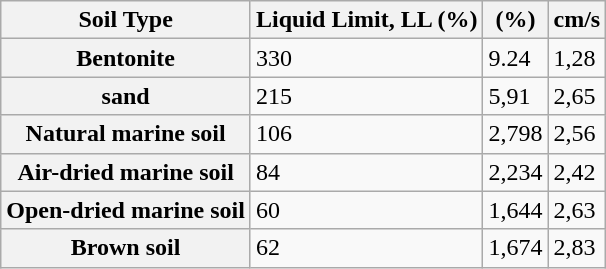<table class="wikitable">
<tr>
<th>Soil Type</th>
<th>Liquid Limit, LL (%)</th>
<th> (%)</th>
<th> cm/s</th>
</tr>
<tr>
<th>Bentonite</th>
<td>330</td>
<td>9.24</td>
<td>1,28</td>
</tr>
<tr>
<th> sand</th>
<td>215</td>
<td>5,91</td>
<td>2,65</td>
</tr>
<tr>
<th>Natural marine soil</th>
<td>106</td>
<td>2,798</td>
<td>2,56</td>
</tr>
<tr>
<th>Air-dried marine soil</th>
<td>84</td>
<td>2,234</td>
<td>2,42</td>
</tr>
<tr>
<th>Open-dried marine soil</th>
<td>60</td>
<td>1,644</td>
<td>2,63</td>
</tr>
<tr>
<th>Brown soil</th>
<td>62</td>
<td>1,674</td>
<td>2,83</td>
</tr>
</table>
